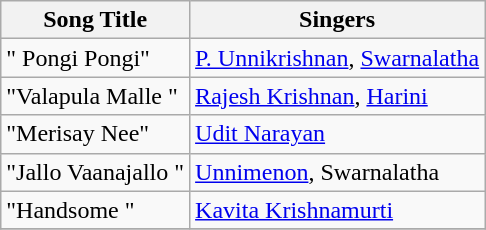<table class="wikitable">
<tr>
<th>Song Title</th>
<th>Singers</th>
</tr>
<tr>
<td>" Pongi Pongi"</td>
<td><a href='#'>P. Unnikrishnan</a>, <a href='#'>Swarnalatha</a></td>
</tr>
<tr>
<td>"Valapula Malle "</td>
<td><a href='#'>Rajesh Krishnan</a>, <a href='#'>Harini</a></td>
</tr>
<tr>
<td>"Merisay Nee"</td>
<td><a href='#'>Udit Narayan</a></td>
</tr>
<tr>
<td>"Jallo Vaanajallo "</td>
<td><a href='#'>Unnimenon</a>, Swarnalatha</td>
</tr>
<tr>
<td>"Handsome "</td>
<td><a href='#'>Kavita Krishnamurti</a></td>
</tr>
<tr>
</tr>
</table>
